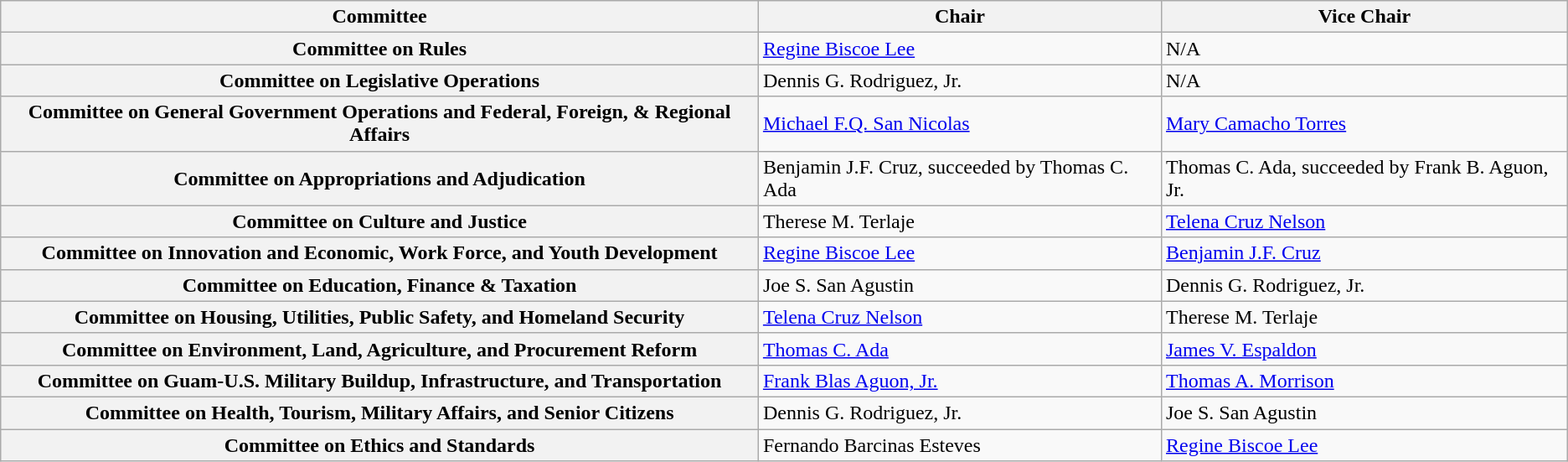<table class="wikitable sortable plainrowheaders">
<tr>
<th scope="col">Committee</th>
<th scope="col">Chair</th>
<th scope="col">Vice Chair</th>
</tr>
<tr>
<th scope="row">Committee on Rules</th>
<td><a href='#'>Regine Biscoe Lee</a></td>
<td>N/A</td>
</tr>
<tr>
<th scope="row">Committee on Legislative Operations</th>
<td>Dennis G. Rodriguez, Jr.</td>
<td>N/A</td>
</tr>
<tr>
<th scope="row">Committee on General Government Operations and Federal, Foreign, & Regional Affairs</th>
<td><a href='#'>Michael F.Q. San Nicolas</a></td>
<td><a href='#'>Mary Camacho Torres</a></td>
</tr>
<tr>
<th scope="row">Committee on Appropriations and Adjudication</th>
<td>Benjamin J.F. Cruz, succeeded by Thomas C. Ada</td>
<td>Thomas C. Ada, succeeded by Frank B. Aguon, Jr.</td>
</tr>
<tr>
<th scope="row">Committee on Culture and Justice</th>
<td>Therese M. Terlaje</td>
<td><a href='#'>Telena Cruz Nelson</a></td>
</tr>
<tr>
<th scope="row">Committee on Innovation and Economic, Work Force, and Youth Development</th>
<td><a href='#'>Regine Biscoe Lee</a></td>
<td><a href='#'>Benjamin J.F. Cruz</a></td>
</tr>
<tr>
<th scope="row">Committee on Education, Finance & Taxation</th>
<td>Joe S. San Agustin</td>
<td>Dennis G. Rodriguez, Jr.</td>
</tr>
<tr>
<th scope="row">Committee on Housing, Utilities, Public Safety, and Homeland Security</th>
<td><a href='#'>Telena Cruz Nelson</a></td>
<td>Therese M. Terlaje</td>
</tr>
<tr>
<th scope="row">Committee on Environment, Land, Agriculture, and Procurement Reform</th>
<td><a href='#'>Thomas C. Ada</a></td>
<td><a href='#'>James V. Espaldon</a></td>
</tr>
<tr>
<th scope="row">Committee on Guam-U.S. Military Buildup, Infrastructure, and Transportation</th>
<td><a href='#'>Frank Blas Aguon, Jr.</a></td>
<td><a href='#'>Thomas A. Morrison</a></td>
</tr>
<tr>
<th scope="row">Committee on Health, Tourism, Military Affairs, and Senior Citizens</th>
<td>Dennis G. Rodriguez, Jr.</td>
<td>Joe S. San Agustin</td>
</tr>
<tr>
<th scope="row">Committee on Ethics and Standards</th>
<td>Fernando Barcinas Esteves</td>
<td><a href='#'>Regine Biscoe Lee</a></td>
</tr>
</table>
